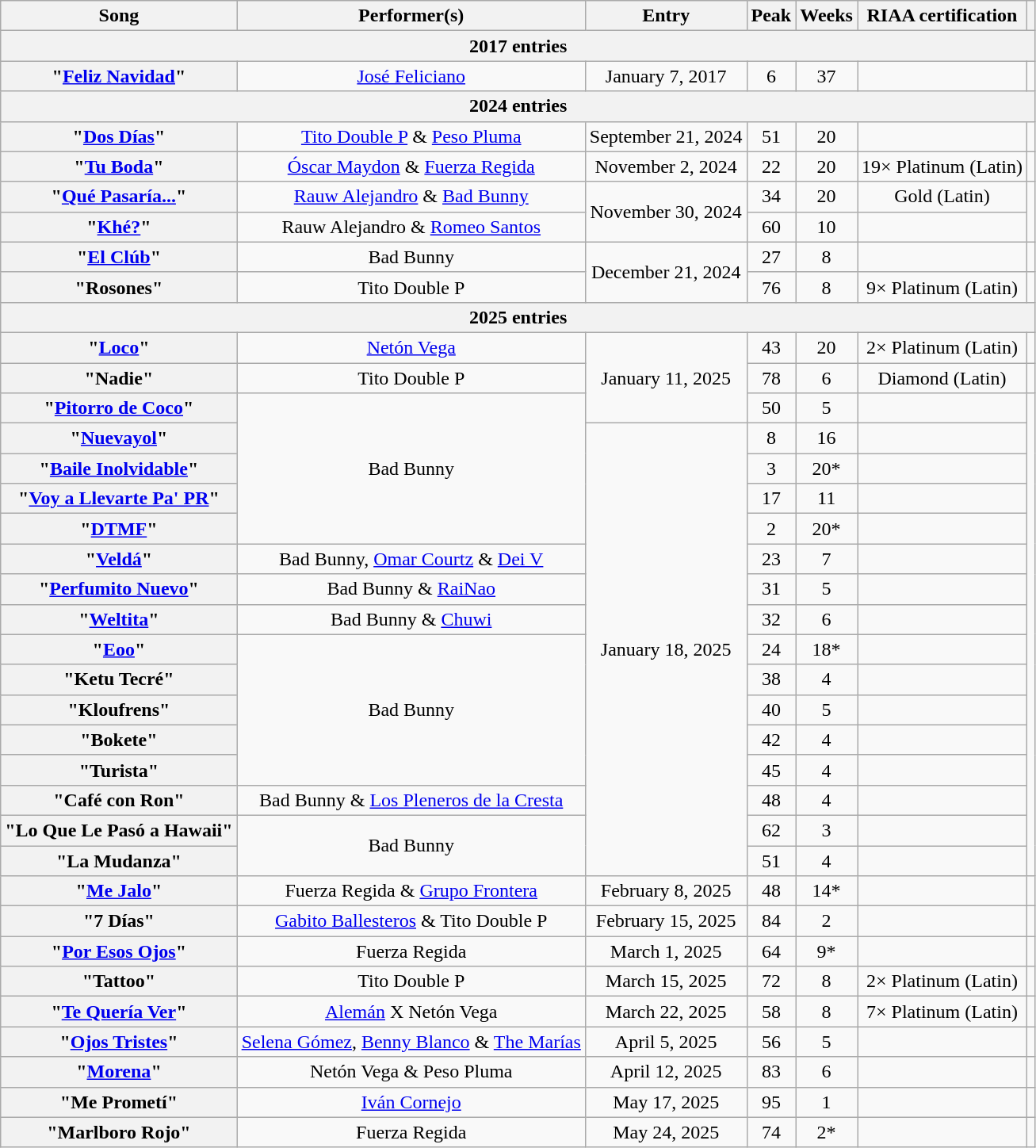<table class="wikitable plainrowheaders sortable" style="text-align:center;">
<tr>
<th>Song</th>
<th>Performer(s)</th>
<th>Entry</th>
<th>Peak</th>
<th>Weeks</th>
<th>RIAA certification</th>
<th scope=col class=unsortable></th>
</tr>
<tr>
<th colspan="7">2017 entries</th>
</tr>
<tr>
<th>"<a href='#'>Feliz Navidad</a>"</th>
<td><a href='#'>José Feliciano</a></td>
<td>January 7, 2017</td>
<td>6</td>
<td>37</td>
<td></td>
<td></td>
</tr>
<tr>
<th colspan="7">2024 entries</th>
</tr>
<tr>
<th>"<a href='#'>Dos Días</a>"</th>
<td><a href='#'>Tito Double P</a> & <a href='#'>Peso Pluma</a></td>
<td>September 21, 2024</td>
<td>51</td>
<td>20</td>
<td></td>
<td></td>
</tr>
<tr>
<th>"<a href='#'>Tu Boda</a>"</th>
<td><a href='#'>Óscar Maydon</a> & <a href='#'>Fuerza Regida</a></td>
<td>November 2, 2024</td>
<td>22</td>
<td>20</td>
<td>19× Platinum (Latin)</td>
<td></td>
</tr>
<tr>
<th>"<a href='#'>Qué Pasaría...</a>"</th>
<td><a href='#'>Rauw Alejandro</a> & <a href='#'>Bad Bunny</a></td>
<td rowspan="2">November 30, 2024</td>
<td>34</td>
<td>20</td>
<td>Gold (Latin)</td>
<td rowspan="2"></td>
</tr>
<tr>
<th>"<a href='#'>Khé?</a>"</th>
<td>Rauw Alejandro & <a href='#'>Romeo Santos</a></td>
<td>60</td>
<td>10</td>
<td></td>
</tr>
<tr>
<th>"<a href='#'>El Clúb</a>"</th>
<td>Bad Bunny</td>
<td rowspan="2">December 21, 2024</td>
<td>27</td>
<td>8</td>
<td></td>
<td></td>
</tr>
<tr>
<th>"Rosones"</th>
<td>Tito Double P</td>
<td>76</td>
<td>8</td>
<td>9× Platinum (Latin)</td>
<td></td>
</tr>
<tr>
<th colspan="7">2025 entries</th>
</tr>
<tr>
<th>"<a href='#'>Loco</a>"</th>
<td><a href='#'>Netón Vega</a></td>
<td rowspan="3">January 11, 2025</td>
<td>43</td>
<td>20</td>
<td>2× Platinum (Latin)</td>
<td></td>
</tr>
<tr>
<th>"Nadie"</th>
<td>Tito Double P</td>
<td>78</td>
<td>6</td>
<td>Diamond (Latin)</td>
<td></td>
</tr>
<tr>
<th>"<a href='#'>Pitorro de Coco</a>"</th>
<td rowspan="5">Bad Bunny</td>
<td>50</td>
<td>5</td>
<td></td>
<td rowspan="16"></td>
</tr>
<tr>
<th>"<a href='#'>Nuevayol</a>"</th>
<td rowspan="15">January 18, 2025</td>
<td>8</td>
<td>16</td>
<td></td>
</tr>
<tr>
<th>"<a href='#'>Baile Inolvidable</a>"</th>
<td>3</td>
<td>20*</td>
<td></td>
</tr>
<tr>
<th>"<a href='#'>Voy a Llevarte Pa' PR</a>"</th>
<td>17</td>
<td>11</td>
<td></td>
</tr>
<tr>
<th>"<a href='#'>DTMF</a>"</th>
<td>2</td>
<td>20*</td>
<td></td>
</tr>
<tr>
<th>"<a href='#'>Veldá</a>"</th>
<td>Bad Bunny, <a href='#'>Omar Courtz</a> & <a href='#'>Dei V</a></td>
<td>23</td>
<td>7</td>
<td></td>
</tr>
<tr>
<th>"<a href='#'>Perfumito Nuevo</a>"</th>
<td>Bad Bunny & <a href='#'>RaiNao</a></td>
<td>31</td>
<td>5</td>
<td></td>
</tr>
<tr>
<th>"<a href='#'>Weltita</a>"</th>
<td>Bad Bunny & <a href='#'>Chuwi</a></td>
<td>32</td>
<td>6</td>
<td></td>
</tr>
<tr>
<th>"<a href='#'>Eoo</a>"</th>
<td rowspan="5">Bad Bunny</td>
<td>24</td>
<td>18*</td>
<td></td>
</tr>
<tr>
<th>"Ketu Tecré"</th>
<td>38</td>
<td>4</td>
<td></td>
</tr>
<tr>
<th>"Kloufrens"</th>
<td>40</td>
<td>5</td>
<td></td>
</tr>
<tr>
<th>"Bokete"</th>
<td>42</td>
<td>4</td>
<td></td>
</tr>
<tr>
<th>"Turista"</th>
<td>45</td>
<td>4</td>
<td></td>
</tr>
<tr>
<th>"Café con Ron"</th>
<td>Bad Bunny & <a href='#'>Los Pleneros de la Cresta</a></td>
<td>48</td>
<td>4</td>
<td></td>
</tr>
<tr>
<th>"Lo Que Le Pasó a Hawaii"</th>
<td rowspan="2">Bad Bunny</td>
<td>62</td>
<td>3</td>
<td></td>
</tr>
<tr>
<th>"La Mudanza"</th>
<td>51</td>
<td>4</td>
<td></td>
</tr>
<tr>
<th>"<a href='#'>Me Jalo</a>"</th>
<td>Fuerza Regida & <a href='#'>Grupo Frontera</a></td>
<td>February 8, 2025</td>
<td>48</td>
<td>14*</td>
<td></td>
<td></td>
</tr>
<tr>
<th>"7 Días"</th>
<td><a href='#'>Gabito Ballesteros</a> & Tito Double P</td>
<td>February 15, 2025</td>
<td>84</td>
<td>2</td>
<td></td>
<td></td>
</tr>
<tr>
<th>"<a href='#'>Por Esos Ojos</a>"</th>
<td>Fuerza Regida</td>
<td>March 1, 2025</td>
<td>64</td>
<td>9*</td>
<td></td>
<td></td>
</tr>
<tr>
<th>"Tattoo"</th>
<td>Tito Double P</td>
<td>March 15, 2025</td>
<td>72</td>
<td>8</td>
<td>2× Platinum (Latin)</td>
<td></td>
</tr>
<tr>
<th>"<a href='#'>Te Quería Ver</a>"</th>
<td><a href='#'>Alemán</a> X Netón Vega</td>
<td>March 22, 2025</td>
<td>58</td>
<td>8</td>
<td>7× Platinum (Latin)</td>
<td></td>
</tr>
<tr>
<th>"<a href='#'>Ojos Tristes</a>"</th>
<td><a href='#'>Selena Gómez</a>, <a href='#'>Benny Blanco</a> & <a href='#'>The Marías</a></td>
<td>April 5, 2025</td>
<td>56</td>
<td>5</td>
<td></td>
<td></td>
</tr>
<tr>
<th>"<a href='#'>Morena</a>"</th>
<td>Netón Vega & Peso Pluma</td>
<td>April 12, 2025</td>
<td>83</td>
<td>6</td>
<td></td>
<td></td>
</tr>
<tr>
<th>"Me Prometí"</th>
<td><a href='#'>Iván Cornejo</a></td>
<td>May 17, 2025</td>
<td>95</td>
<td>1</td>
<td></td>
<td></td>
</tr>
<tr>
<th>"Marlboro Rojo"</th>
<td>Fuerza Regida</td>
<td>May 24, 2025</td>
<td>74</td>
<td>2*</td>
<td></td>
<td></td>
</tr>
</table>
